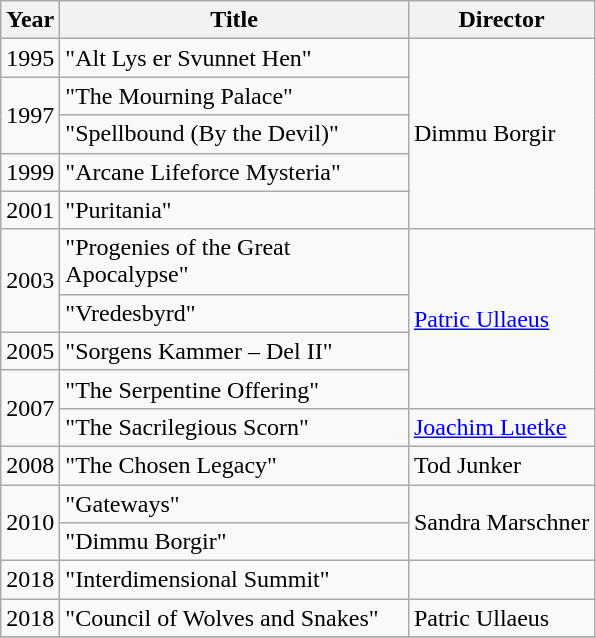<table class="wikitable">
<tr>
<th width=25px>Year</th>
<th width=225px>Title</th>
<th>Director</th>
</tr>
<tr>
<td>1995</td>
<td>"Alt Lys er Svunnet Hen"</td>
<td rowspan="5">Dimmu Borgir</td>
</tr>
<tr>
<td rowspan="2">1997</td>
<td>"The Mourning Palace"</td>
</tr>
<tr>
<td>"Spellbound (By the Devil)"</td>
</tr>
<tr>
<td>1999</td>
<td>"Arcane Lifeforce Mysteria"</td>
</tr>
<tr>
<td>2001</td>
<td>"Puritania"</td>
</tr>
<tr>
<td rowspan="2">2003</td>
<td>"Progenies of the Great Apocalypse"</td>
<td rowspan="4"><a href='#'>Patric Ullaeus</a></td>
</tr>
<tr>
<td>"Vredesbyrd"</td>
</tr>
<tr>
<td>2005</td>
<td>"Sorgens Kammer – Del II"</td>
</tr>
<tr>
<td rowspan="2">2007</td>
<td>"The Serpentine Offering"</td>
</tr>
<tr>
<td>"The Sacrilegious Scorn"</td>
<td><a href='#'>Joachim Luetke</a></td>
</tr>
<tr>
<td>2008</td>
<td>"The Chosen Legacy"</td>
<td>Tod Junker</td>
</tr>
<tr>
<td rowspan="2">2010</td>
<td>"Gateways"</td>
<td rowspan=2>Sandra Marschner</td>
</tr>
<tr>
<td>"Dimmu Borgir"</td>
</tr>
<tr>
<td>2018</td>
<td>"Interdimensional Summit"</td>
<td></td>
</tr>
<tr>
<td>2018</td>
<td>"Council of Wolves and Snakes"</td>
<td>Patric Ullaeus</td>
</tr>
<tr>
</tr>
</table>
